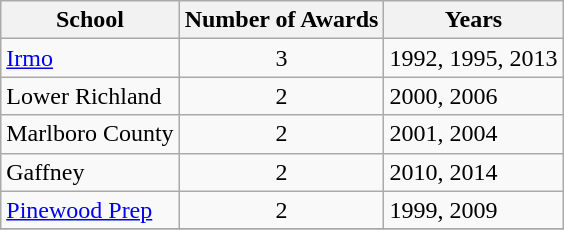<table class="wikitable sortable">
<tr>
<th>School</th>
<th>Number of Awards</th>
<th>Years</th>
</tr>
<tr>
<td><a href='#'>Irmo</a></td>
<td align=center>3</td>
<td>1992, 1995, 2013</td>
</tr>
<tr>
<td>Lower Richland</td>
<td align=center>2</td>
<td>2000, 2006</td>
</tr>
<tr>
<td>Marlboro County</td>
<td align=center>2</td>
<td>2001, 2004</td>
</tr>
<tr>
<td Gaffney High School>Gaffney</td>
<td align=center>2</td>
<td>2010, 2014</td>
</tr>
<tr>
<td><a href='#'>Pinewood Prep</a></td>
<td align=center>2</td>
<td>1999, 2009</td>
</tr>
<tr>
</tr>
</table>
